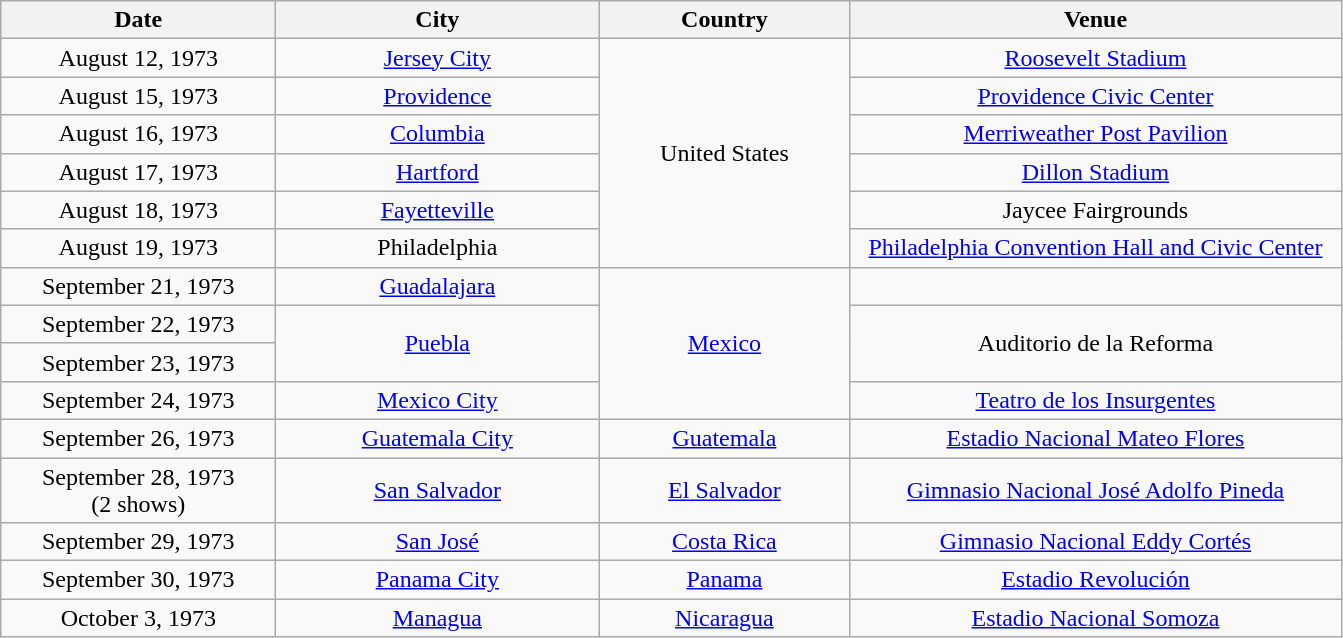<table class="wikitable sortable plainrowheaders" style="text-align:center;">
<tr>
<th scope="col" style="width:11em;">Date</th>
<th scope="col" style="width:13em;">City</th>
<th scope="col" style="width:10em;">Country</th>
<th scope="col" style="width:20em;">Venue</th>
</tr>
<tr>
<td>August 12, 1973</td>
<td><a href='#'>Jersey City</a></td>
<td rowspan="6">United States</td>
<td><a href='#'>Roosevelt Stadium</a></td>
</tr>
<tr>
<td>August 15, 1973</td>
<td><a href='#'>Providence</a></td>
<td><a href='#'>Providence Civic Center</a></td>
</tr>
<tr>
<td>August 16, 1973</td>
<td><a href='#'>Columbia</a></td>
<td><a href='#'>Merriweather Post Pavilion</a></td>
</tr>
<tr>
<td>August 17, 1973</td>
<td><a href='#'>Hartford</a></td>
<td><a href='#'>Dillon Stadium</a></td>
</tr>
<tr>
<td>August 18, 1973</td>
<td><a href='#'>Fayetteville</a></td>
<td>Jaycee Fairgrounds</td>
</tr>
<tr>
<td>August 19, 1973</td>
<td>Philadelphia</td>
<td><a href='#'>Philadelphia Convention Hall and Civic Center</a></td>
</tr>
<tr>
<td>September 21, 1973</td>
<td><a href='#'>Guadalajara</a></td>
<td rowspan="4"><a href='#'>Mexico</a></td>
<td></td>
</tr>
<tr>
<td>September 22, 1973</td>
<td rowspan="2"><a href='#'>Puebla</a></td>
<td rowspan="2">Auditorio de la Reforma</td>
</tr>
<tr>
<td>September 23, 1973</td>
</tr>
<tr>
<td>September 24, 1973</td>
<td><a href='#'>Mexico City</a></td>
<td><a href='#'>Teatro de los Insurgentes</a></td>
</tr>
<tr>
<td>September 26, 1973</td>
<td><a href='#'>Guatemala City</a></td>
<td><a href='#'>Guatemala</a></td>
<td><a href='#'>Estadio Nacional Mateo Flores</a></td>
</tr>
<tr>
<td>September 28, 1973<br>(2 shows)</td>
<td><a href='#'>San Salvador</a></td>
<td><a href='#'>El Salvador</a></td>
<td><a href='#'>Gimnasio Nacional José Adolfo Pineda</a></td>
</tr>
<tr>
<td>September 29, 1973</td>
<td><a href='#'>San José</a></td>
<td><a href='#'>Costa Rica</a></td>
<td><a href='#'>Gimnasio Nacional Eddy Cortés</a></td>
</tr>
<tr>
<td>September 30, 1973</td>
<td><a href='#'>Panama City</a></td>
<td><a href='#'>Panama</a></td>
<td><a href='#'>Estadio Revolución</a></td>
</tr>
<tr>
<td>October 3, 1973</td>
<td><a href='#'>Managua</a></td>
<td><a href='#'>Nicaragua</a></td>
<td><a href='#'>Estadio Nacional Somoza</a></td>
</tr>
</table>
